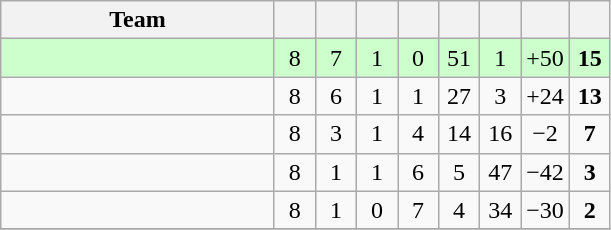<table class=wikitable style="text-align:center">
<tr>
<th width="175">Team</th>
<th width="20"></th>
<th width="20"></th>
<th width="20"></th>
<th width="20"></th>
<th width="20"></th>
<th width="20"></th>
<th width="20"></th>
<th width="20"></th>
</tr>
<tr style="background:#cfc;">
<td align=left></td>
<td>8</td>
<td>7</td>
<td>1</td>
<td>0</td>
<td>51</td>
<td>1</td>
<td>+50</td>
<td><strong>15</strong></td>
</tr>
<tr>
<td align=left></td>
<td>8</td>
<td>6</td>
<td>1</td>
<td>1</td>
<td>27</td>
<td>3</td>
<td>+24</td>
<td><strong>13</strong></td>
</tr>
<tr>
<td align=left></td>
<td>8</td>
<td>3</td>
<td>1</td>
<td>4</td>
<td>14</td>
<td>16</td>
<td>−2</td>
<td><strong>7</strong></td>
</tr>
<tr>
<td align=left></td>
<td>8</td>
<td>1</td>
<td>1</td>
<td>6</td>
<td>5</td>
<td>47</td>
<td>−42</td>
<td><strong>3</strong></td>
</tr>
<tr>
<td align=left></td>
<td>8</td>
<td>1</td>
<td>0</td>
<td>7</td>
<td>4</td>
<td>34</td>
<td>−30</td>
<td><strong>2</strong></td>
</tr>
<tr>
</tr>
</table>
